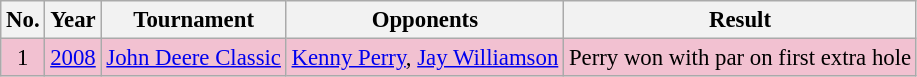<table class="wikitable" style="font-size:95%;">
<tr>
<th>No.</th>
<th>Year</th>
<th>Tournament</th>
<th>Opponents</th>
<th>Result</th>
</tr>
<tr style="background:#F2C1D1;">
<td align=center>1</td>
<td><a href='#'>2008</a></td>
<td><a href='#'>John Deere Classic</a></td>
<td> <a href='#'>Kenny Perry</a>,  <a href='#'>Jay Williamson</a></td>
<td>Perry won with par on first extra hole</td>
</tr>
</table>
